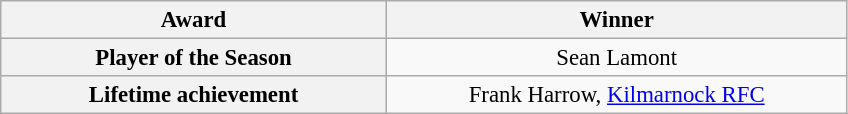<table class="wikitable" style="font-size:95%; text-align:center;">
<tr>
<th style="width:250px;">Award</th>
<th style="width:300px;">Winner</th>
</tr>
<tr>
<th>Player of the Season</th>
<td> Sean Lamont</td>
</tr>
<tr>
<th>Lifetime achievement</th>
<td> Frank Harrow, <a href='#'>Kilmarnock RFC</a></td>
</tr>
</table>
